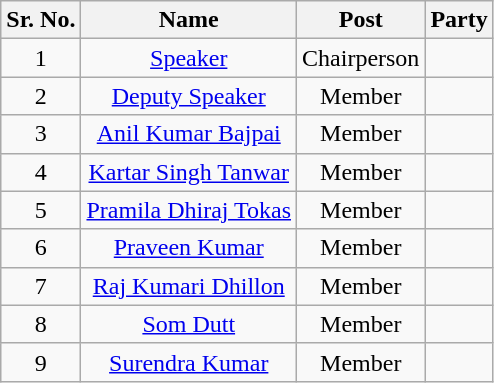<table class="wikitable sortable">
<tr>
<th>Sr. No.</th>
<th>Name</th>
<th>Post</th>
<th colspan="2">Party</th>
</tr>
<tr align="center">
<td>1</td>
<td><a href='#'>Speaker</a></td>
<td>Chairperson</td>
<td></td>
</tr>
<tr align="center">
<td>2</td>
<td><a href='#'>Deputy Speaker</a></td>
<td>Member</td>
<td></td>
</tr>
<tr align="center">
<td>3</td>
<td><a href='#'>Anil Kumar Bajpai</a></td>
<td>Member</td>
<td></td>
</tr>
<tr align="center">
<td>4</td>
<td><a href='#'>Kartar Singh Tanwar</a></td>
<td>Member</td>
<td></td>
</tr>
<tr align="center">
<td>5</td>
<td><a href='#'>Pramila Dhiraj Tokas</a></td>
<td>Member</td>
<td></td>
</tr>
<tr align="center">
<td>6</td>
<td><a href='#'>Praveen Kumar</a></td>
<td>Member</td>
<td></td>
</tr>
<tr align="center">
<td>7</td>
<td><a href='#'>Raj Kumari Dhillon</a></td>
<td>Member</td>
<td></td>
</tr>
<tr align="center">
<td>8</td>
<td><a href='#'>Som Dutt</a></td>
<td>Member</td>
<td></td>
</tr>
<tr align="center">
<td>9</td>
<td><a href='#'>Surendra Kumar</a></td>
<td>Member</td>
<td></td>
</tr>
</table>
